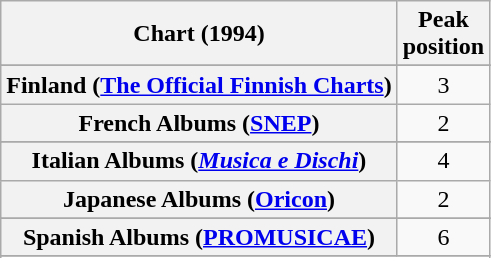<table class="wikitable sortable plainrowheaders">
<tr>
<th>Chart (1994)</th>
<th>Peak<br>position</th>
</tr>
<tr>
</tr>
<tr>
</tr>
<tr>
</tr>
<tr>
</tr>
<tr>
</tr>
<tr>
</tr>
<tr>
<th scope="row">Finland (<a href='#'>The Official Finnish Charts</a>)</th>
<td align="center">3</td>
</tr>
<tr>
<th scope="row">French Albums (<a href='#'>SNEP</a>)</th>
<td align="center">2</td>
</tr>
<tr>
</tr>
<tr>
<th scope="row">Italian Albums (<em><a href='#'>Musica e Dischi</a></em>)</th>
<td align="center">4</td>
</tr>
<tr>
<th scope="row">Japanese Albums (<a href='#'>Oricon</a>)</th>
<td align="center">2</td>
</tr>
<tr>
</tr>
<tr>
</tr>
<tr>
<th scope="row">Spanish Albums (<a href='#'>PROMUSICAE</a>)</th>
<td align="center">6</td>
</tr>
<tr>
</tr>
<tr>
</tr>
<tr>
</tr>
<tr>
</tr>
</table>
